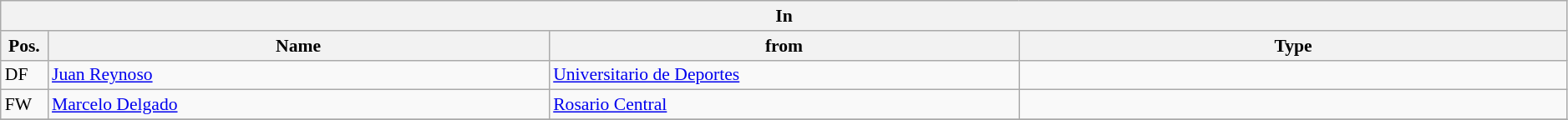<table class="wikitable" style="font-size:90%;width:99%;">
<tr>
<th colspan="4">In</th>
</tr>
<tr>
<th width=3%>Pos.</th>
<th width=32%>Name</th>
<th width=30%>from</th>
<th width=35%>Type</th>
</tr>
<tr>
<td>DF</td>
<td><a href='#'>Juan Reynoso</a></td>
<td><a href='#'>Universitario de Deportes</a></td>
<td></td>
</tr>
<tr>
<td>FW</td>
<td><a href='#'>Marcelo Delgado</a></td>
<td><a href='#'>Rosario Central</a></td>
<td></td>
</tr>
<tr>
</tr>
</table>
